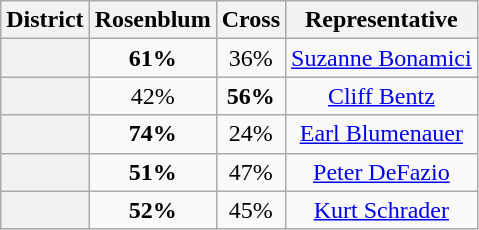<table class=wikitable>
<tr>
<th>District</th>
<th>Rosenblum</th>
<th>Cross</th>
<th>Representative</th>
</tr>
<tr align=center>
<th></th>
<td><strong>61%</strong></td>
<td>36%</td>
<td><a href='#'>Suzanne Bonamici</a></td>
</tr>
<tr align=center>
<th></th>
<td>42%</td>
<td><strong>56%</strong></td>
<td><a href='#'>Cliff Bentz</a></td>
</tr>
<tr align=center>
<th></th>
<td><strong>74%</strong></td>
<td>24%</td>
<td><a href='#'>Earl Blumenauer</a></td>
</tr>
<tr align=center>
<th></th>
<td><strong>51%</strong></td>
<td>47%</td>
<td><a href='#'>Peter DeFazio</a></td>
</tr>
<tr align=center>
<th></th>
<td><strong>52%</strong></td>
<td>45%</td>
<td><a href='#'>Kurt Schrader</a></td>
</tr>
</table>
